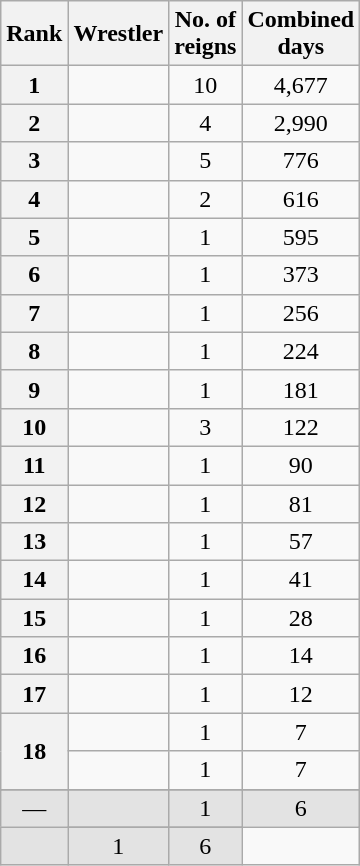<table class="wikitable sortable" style="text-align: center">
<tr>
<th>Rank</th>
<th>Wrestler</th>
<th>No. of<br>reigns</th>
<th>Combined<br>days</th>
</tr>
<tr>
<th>1</th>
<td></td>
<td>10</td>
<td>4,677</td>
</tr>
<tr>
<th>2</th>
<td></td>
<td>4</td>
<td>2,990</td>
</tr>
<tr>
<th>3</th>
<td></td>
<td>5</td>
<td>776</td>
</tr>
<tr>
<th>4</th>
<td></td>
<td>2</td>
<td>616</td>
</tr>
<tr>
<th>5</th>
<td></td>
<td>1</td>
<td>595</td>
</tr>
<tr>
<th>6</th>
<td></td>
<td>1</td>
<td>373</td>
</tr>
<tr>
<th>7</th>
<td></td>
<td>1</td>
<td>256</td>
</tr>
<tr>
<th>8</th>
<td></td>
<td>1</td>
<td>224</td>
</tr>
<tr>
<th>9</th>
<td></td>
<td>1</td>
<td>181</td>
</tr>
<tr>
<th>10</th>
<td></td>
<td>3</td>
<td>122</td>
</tr>
<tr>
<th>11</th>
<td></td>
<td>1</td>
<td>90</td>
</tr>
<tr>
<th>12</th>
<td></td>
<td>1</td>
<td>81</td>
</tr>
<tr>
<th>13</th>
<td></td>
<td>1</td>
<td>57</td>
</tr>
<tr>
<th>14</th>
<td></td>
<td>1</td>
<td>41</td>
</tr>
<tr>
<th>15</th>
<td></td>
<td>1</td>
<td>28</td>
</tr>
<tr>
<th>16</th>
<td></td>
<td>1</td>
<td>14</td>
</tr>
<tr>
<th>17</th>
<td></td>
<td>1</td>
<td>12</td>
</tr>
<tr>
<th rowspan=2>18</th>
<td></td>
<td>1</td>
<td>7</td>
</tr>
<tr>
<td></td>
<td>1</td>
<td>7</td>
</tr>
<tr>
</tr>
<tr style="background-color:#e3e3e3">
<td rowspan=2>—</td>
<td></td>
<td>1</td>
<td>6</td>
</tr>
<tr>
</tr>
<tr style="background-color:#e3e3e3">
<td></td>
<td>1</td>
<td>6</td>
</tr>
</table>
